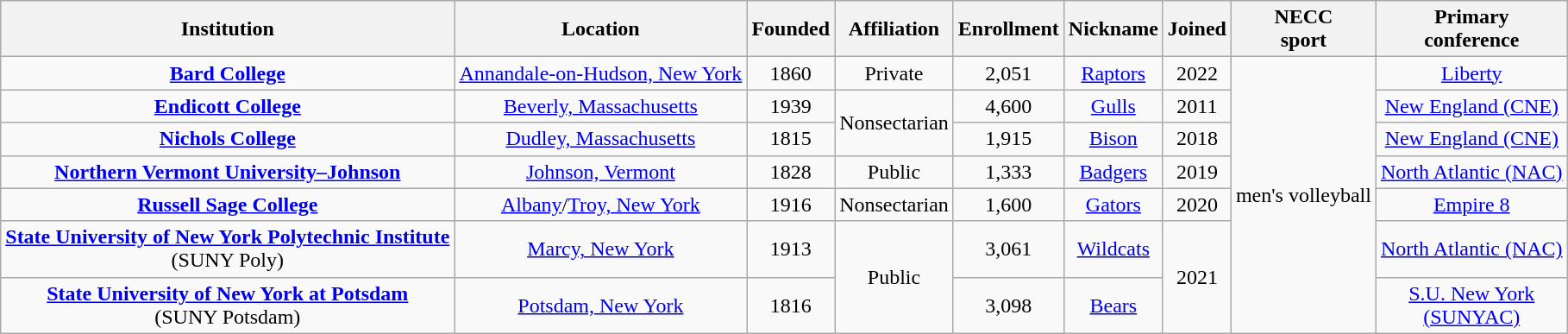<table class="wikitable sortable" style="text-align:center">
<tr>
<th>Institution</th>
<th>Location</th>
<th>Founded</th>
<th>Affiliation</th>
<th>Enrollment</th>
<th>Nickname</th>
<th>Joined</th>
<th>NECC<br>sport</th>
<th>Primary<br>conference</th>
</tr>
<tr>
<td><strong><a href='#'>Bard College</a></strong></td>
<td><a href='#'>Annandale-on-Hudson, New York</a></td>
<td>1860</td>
<td>Private</td>
<td>2,051</td>
<td><a href='#'>Raptors</a></td>
<td>2022</td>
<td rowspan="7">men's volleyball</td>
<td><a href='#'>Liberty</a></td>
</tr>
<tr>
<td><strong><a href='#'>Endicott College</a></strong></td>
<td><a href='#'>Beverly, Massachusetts</a></td>
<td>1939</td>
<td rowspan="2">Nonsectarian</td>
<td>4,600</td>
<td><a href='#'>Gulls</a></td>
<td>2011</td>
<td><a href='#'>New England (CNE)</a></td>
</tr>
<tr>
<td><strong><a href='#'>Nichols College</a></strong></td>
<td><a href='#'>Dudley, Massachusetts</a></td>
<td>1815</td>
<td>1,915</td>
<td><a href='#'>Bison</a></td>
<td>2018</td>
<td><a href='#'>New England (CNE)</a></td>
</tr>
<tr>
<td><strong><a href='#'>Northern Vermont University–Johnson</a></strong></td>
<td><a href='#'>Johnson, Vermont</a></td>
<td>1828</td>
<td>Public</td>
<td>1,333</td>
<td><a href='#'>Badgers</a></td>
<td>2019</td>
<td><a href='#'>North Atlantic (NAC)</a></td>
</tr>
<tr>
<td><strong><a href='#'>Russell Sage College</a></strong></td>
<td><a href='#'>Albany</a>/<a href='#'>Troy, New York</a></td>
<td>1916</td>
<td>Nonsectarian</td>
<td>1,600</td>
<td><a href='#'>Gators</a></td>
<td>2020</td>
<td><a href='#'>Empire 8</a></td>
</tr>
<tr>
<td><strong><a href='#'>State University of New York Polytechnic Institute</a></strong><br>(SUNY Poly)</td>
<td><a href='#'>Marcy, New York</a></td>
<td>1913</td>
<td rowspan="2">Public</td>
<td>3,061</td>
<td><a href='#'>Wildcats</a></td>
<td rowspan="2">2021</td>
<td><a href='#'>North Atlantic (NAC)</a></td>
</tr>
<tr>
<td><strong><a href='#'>State University of New York at Potsdam</a></strong><br>(SUNY Potsdam)</td>
<td><a href='#'>Potsdam, New York</a></td>
<td>1816</td>
<td>3,098</td>
<td><a href='#'>Bears</a></td>
<td><a href='#'>S.U. New York<br>(SUNYAC)</a></td>
</tr>
</table>
